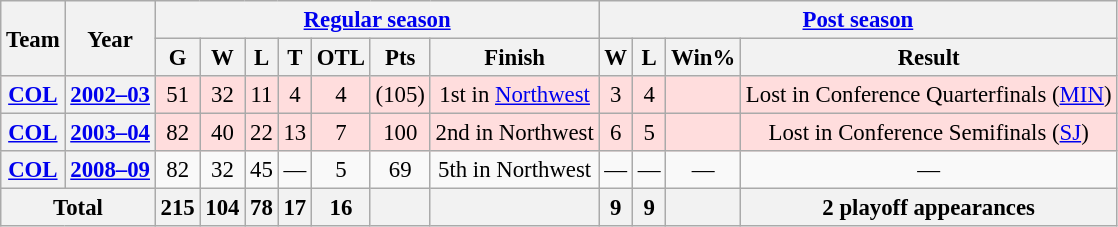<table class="wikitable" style="font-size: 95%; text-align:center;">
<tr>
<th rowspan=2>Team</th>
<th rowspan=2>Year</th>
<th colspan=7><a href='#'>Regular season</a></th>
<th colspan=4><a href='#'>Post season</a></th>
</tr>
<tr>
<th>G</th>
<th>W</th>
<th>L</th>
<th>T</th>
<th>OTL</th>
<th>Pts</th>
<th>Finish</th>
<th>W</th>
<th>L</th>
<th>Win%</th>
<th>Result</th>
</tr>
<tr style="background:#fdd;">
<th><a href='#'>COL</a></th>
<th><a href='#'>2002–03</a></th>
<td>51</td>
<td>32</td>
<td>11</td>
<td>4</td>
<td>4</td>
<td>(105)</td>
<td>1st in <a href='#'>Northwest</a></td>
<td>3</td>
<td>4</td>
<td></td>
<td>Lost in Conference Quarterfinals (<a href='#'>MIN</a>)</td>
</tr>
<tr style="background:#fdd;">
<th><a href='#'>COL</a></th>
<th><a href='#'>2003–04</a></th>
<td>82</td>
<td>40</td>
<td>22</td>
<td>13</td>
<td>7</td>
<td>100</td>
<td>2nd in Northwest</td>
<td>6</td>
<td>5</td>
<td></td>
<td>Lost in Conference Semifinals (<a href='#'>SJ</a>)</td>
</tr>
<tr>
<th><a href='#'>COL</a></th>
<th><a href='#'>2008–09</a></th>
<td>82</td>
<td>32</td>
<td>45</td>
<td>—</td>
<td>5</td>
<td>69</td>
<td>5th in Northwest</td>
<td>—</td>
<td>—</td>
<td>—</td>
<td>—</td>
</tr>
<tr>
<th colspan=2>Total</th>
<th>215</th>
<th>104</th>
<th>78</th>
<th>17</th>
<th>16</th>
<th></th>
<th></th>
<th>9</th>
<th>9</th>
<th></th>
<th>2 playoff appearances</th>
</tr>
</table>
